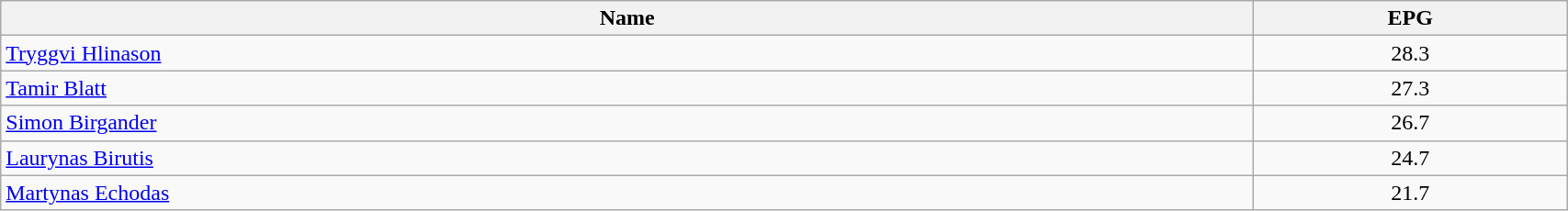<table class="wikitable" style="width:90%;">
<tr>
<th style="width:80%;">Name</th>
<th style="width:20%;">EPG</th>
</tr>
<tr>
<td> <a href='#'>Tryggvi Hlinason</a></td>
<td align=center>28.3</td>
</tr>
<tr>
<td> <a href='#'>Tamir Blatt</a></td>
<td align=center>27.3</td>
</tr>
<tr>
<td> <a href='#'>Simon Birgander</a></td>
<td align=center>26.7</td>
</tr>
<tr>
<td> <a href='#'>Laurynas Birutis</a></td>
<td align=center>24.7</td>
</tr>
<tr>
<td> <a href='#'>Martynas Echodas</a></td>
<td align=center>21.7</td>
</tr>
</table>
